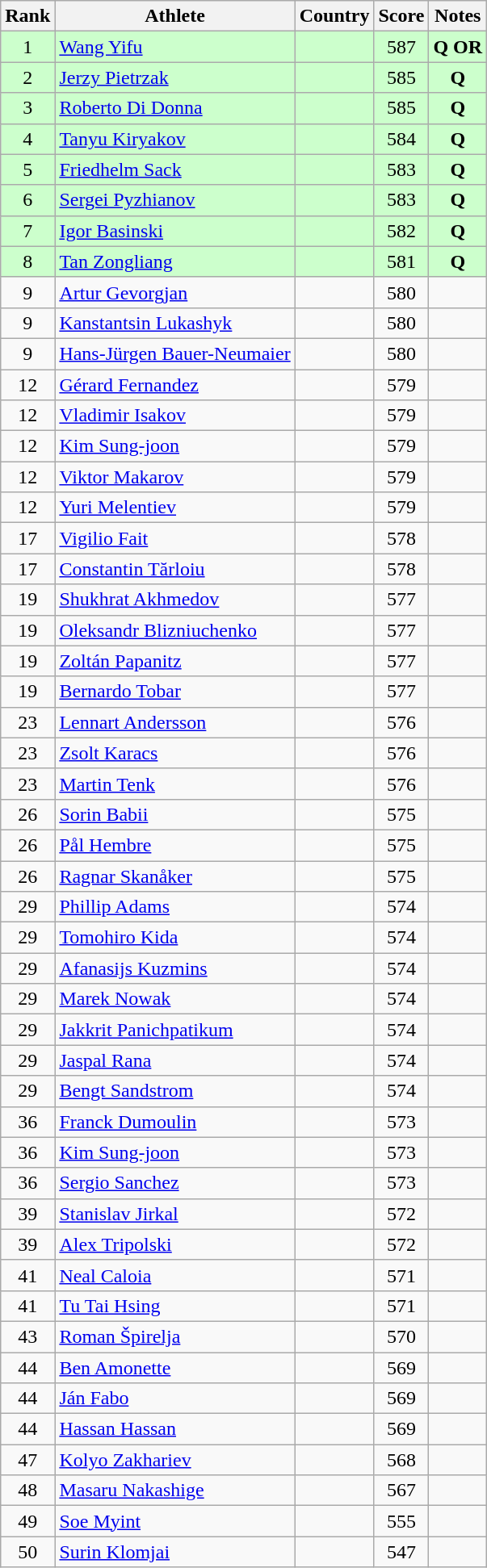<table class="wikitable sortable" style="text-align: center">
<tr>
<th>Rank</th>
<th>Athlete</th>
<th>Country</th>
<th>Score</th>
<th>Notes</th>
</tr>
<tr bgcolor=#ccffcc>
<td>1</td>
<td align=left><a href='#'>Wang Yifu</a></td>
<td align=left></td>
<td>587</td>
<td><strong>Q OR</strong></td>
</tr>
<tr bgcolor=#ccffcc>
<td>2</td>
<td align=left><a href='#'>Jerzy Pietrzak</a></td>
<td align=left></td>
<td>585</td>
<td><strong>Q</strong></td>
</tr>
<tr bgcolor=#ccffcc>
<td>3</td>
<td align=left><a href='#'>Roberto Di Donna</a></td>
<td align=left></td>
<td>585</td>
<td><strong>Q</strong></td>
</tr>
<tr bgcolor=#ccffcc>
<td>4</td>
<td align=left><a href='#'>Tanyu Kiryakov</a></td>
<td align=left></td>
<td>584</td>
<td><strong>Q</strong></td>
</tr>
<tr bgcolor=#ccffcc>
<td>5</td>
<td align=left><a href='#'>Friedhelm Sack</a></td>
<td align=left></td>
<td>583</td>
<td><strong>Q</strong></td>
</tr>
<tr bgcolor=#ccffcc>
<td>6</td>
<td align=left><a href='#'>Sergei Pyzhianov</a></td>
<td align=left></td>
<td>583</td>
<td><strong>Q</strong></td>
</tr>
<tr bgcolor=#ccffcc>
<td>7</td>
<td align=left><a href='#'>Igor Basinski</a></td>
<td align=left></td>
<td>582</td>
<td><strong>Q</strong></td>
</tr>
<tr bgcolor=#ccffcc>
<td>8</td>
<td align=left><a href='#'>Tan Zongliang</a></td>
<td align=left></td>
<td>581</td>
<td><strong>Q</strong></td>
</tr>
<tr>
<td>9</td>
<td align=left><a href='#'>Artur Gevorgjan</a></td>
<td align=left></td>
<td>580</td>
<td></td>
</tr>
<tr>
<td>9</td>
<td align=left><a href='#'>Kanstantsin Lukashyk</a></td>
<td align=left></td>
<td>580</td>
<td></td>
</tr>
<tr>
<td>9</td>
<td align=left><a href='#'>Hans-Jürgen Bauer-Neumaier</a></td>
<td align=left></td>
<td>580</td>
<td></td>
</tr>
<tr>
<td>12</td>
<td align=left><a href='#'>Gérard Fernandez</a></td>
<td align=left></td>
<td>579</td>
<td></td>
</tr>
<tr>
<td>12</td>
<td align=left><a href='#'>Vladimir Isakov</a></td>
<td align=left></td>
<td>579</td>
<td></td>
</tr>
<tr>
<td>12</td>
<td align=left><a href='#'>Kim Sung-joon</a></td>
<td align=left></td>
<td>579</td>
<td></td>
</tr>
<tr>
<td>12</td>
<td align=left><a href='#'>Viktor Makarov</a></td>
<td align=left></td>
<td>579</td>
<td></td>
</tr>
<tr>
<td>12</td>
<td align=left><a href='#'>Yuri Melentiev</a></td>
<td align=left></td>
<td>579</td>
<td></td>
</tr>
<tr>
<td>17</td>
<td align=left><a href='#'>Vigilio Fait</a></td>
<td align=left></td>
<td>578</td>
<td></td>
</tr>
<tr>
<td>17</td>
<td align=left><a href='#'>Constantin Tărloiu</a></td>
<td align=left></td>
<td>578</td>
<td></td>
</tr>
<tr>
<td>19</td>
<td align=left><a href='#'>Shukhrat Akhmedov</a></td>
<td align=left></td>
<td>577</td>
<td></td>
</tr>
<tr>
<td>19</td>
<td align=left><a href='#'>Oleksandr Blizniuchenko</a></td>
<td align=left></td>
<td>577</td>
<td></td>
</tr>
<tr>
<td>19</td>
<td align=left><a href='#'>Zoltán Papanitz</a></td>
<td align=left></td>
<td>577</td>
<td></td>
</tr>
<tr>
<td>19</td>
<td align=left><a href='#'>Bernardo Tobar</a></td>
<td align=left></td>
<td>577</td>
<td></td>
</tr>
<tr>
<td>23</td>
<td align=left><a href='#'>Lennart Andersson</a></td>
<td align=left></td>
<td>576</td>
<td></td>
</tr>
<tr>
<td>23</td>
<td align=left><a href='#'>Zsolt Karacs</a></td>
<td align=left></td>
<td>576</td>
<td></td>
</tr>
<tr>
<td>23</td>
<td align=left><a href='#'>Martin Tenk</a></td>
<td align=left></td>
<td>576</td>
<td></td>
</tr>
<tr>
<td>26</td>
<td align=left><a href='#'>Sorin Babii</a></td>
<td align=left></td>
<td>575</td>
<td></td>
</tr>
<tr>
<td>26</td>
<td align=left><a href='#'>Pål Hembre</a></td>
<td align=left></td>
<td>575</td>
<td></td>
</tr>
<tr>
<td>26</td>
<td align=left><a href='#'>Ragnar Skanåker</a></td>
<td align=left></td>
<td>575</td>
<td></td>
</tr>
<tr>
<td>29</td>
<td align=left><a href='#'>Phillip Adams</a></td>
<td align=left></td>
<td>574</td>
<td></td>
</tr>
<tr>
<td>29</td>
<td align=left><a href='#'>Tomohiro Kida</a></td>
<td align=left></td>
<td>574</td>
<td></td>
</tr>
<tr>
<td>29</td>
<td align=left><a href='#'>Afanasijs Kuzmins</a></td>
<td align=left></td>
<td>574</td>
<td></td>
</tr>
<tr>
<td>29</td>
<td align=left><a href='#'>Marek Nowak</a></td>
<td align=left></td>
<td>574</td>
<td></td>
</tr>
<tr>
<td>29</td>
<td align=left><a href='#'>Jakkrit Panichpatikum</a></td>
<td align=left></td>
<td>574</td>
<td></td>
</tr>
<tr>
<td>29</td>
<td align=left><a href='#'>Jaspal Rana</a></td>
<td align=left></td>
<td>574</td>
<td></td>
</tr>
<tr>
<td>29</td>
<td align=left><a href='#'>Bengt Sandstrom</a></td>
<td align=left></td>
<td>574</td>
<td></td>
</tr>
<tr>
<td>36</td>
<td align=left><a href='#'>Franck Dumoulin</a></td>
<td align=left></td>
<td>573</td>
<td></td>
</tr>
<tr>
<td>36</td>
<td align=left><a href='#'>Kim Sung-joon</a></td>
<td align=left></td>
<td>573</td>
<td></td>
</tr>
<tr>
<td>36</td>
<td align=left><a href='#'>Sergio Sanchez</a></td>
<td align=left></td>
<td>573</td>
<td></td>
</tr>
<tr>
<td>39</td>
<td align=left><a href='#'>Stanislav Jirkal</a></td>
<td align=left></td>
<td>572</td>
<td></td>
</tr>
<tr>
<td>39</td>
<td align=left><a href='#'>Alex Tripolski</a></td>
<td align=left></td>
<td>572</td>
<td></td>
</tr>
<tr>
<td>41</td>
<td align=left><a href='#'>Neal Caloia</a></td>
<td align=left></td>
<td>571</td>
<td></td>
</tr>
<tr>
<td>41</td>
<td align=left><a href='#'>Tu Tai Hsing</a></td>
<td align=left></td>
<td>571</td>
<td></td>
</tr>
<tr>
<td>43</td>
<td align=left><a href='#'>Roman Špirelja</a></td>
<td align=left></td>
<td>570</td>
<td></td>
</tr>
<tr>
<td>44</td>
<td align=left><a href='#'>Ben Amonette</a></td>
<td align=left></td>
<td>569</td>
<td></td>
</tr>
<tr>
<td>44</td>
<td align=left><a href='#'>Ján Fabo</a></td>
<td align=left></td>
<td>569</td>
<td></td>
</tr>
<tr>
<td>44</td>
<td align=left><a href='#'>Hassan Hassan</a></td>
<td align=left></td>
<td>569</td>
<td></td>
</tr>
<tr>
<td>47</td>
<td align=left><a href='#'>Kolyo Zakhariev</a></td>
<td align=left></td>
<td>568</td>
<td></td>
</tr>
<tr>
<td>48</td>
<td align=left><a href='#'>Masaru Nakashige</a></td>
<td align=left></td>
<td>567</td>
<td></td>
</tr>
<tr>
<td>49</td>
<td align=left><a href='#'>Soe Myint</a></td>
<td align=left></td>
<td>555</td>
<td></td>
</tr>
<tr>
<td>50</td>
<td align=left><a href='#'>Surin Klomjai</a></td>
<td align=left></td>
<td>547</td>
<td></td>
</tr>
</table>
